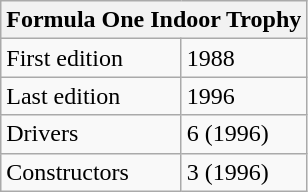<table class="wikitable" style="font-size: 100%;">
<tr>
<th colspan="2">Formula One Indoor Trophy</th>
</tr>
<tr>
<td>First edition</td>
<td>1988</td>
</tr>
<tr>
<td>Last edition</td>
<td>1996</td>
</tr>
<tr>
<td>Drivers</td>
<td>6 (1996)</td>
</tr>
<tr>
<td>Constructors</td>
<td>3 (1996)</td>
</tr>
</table>
